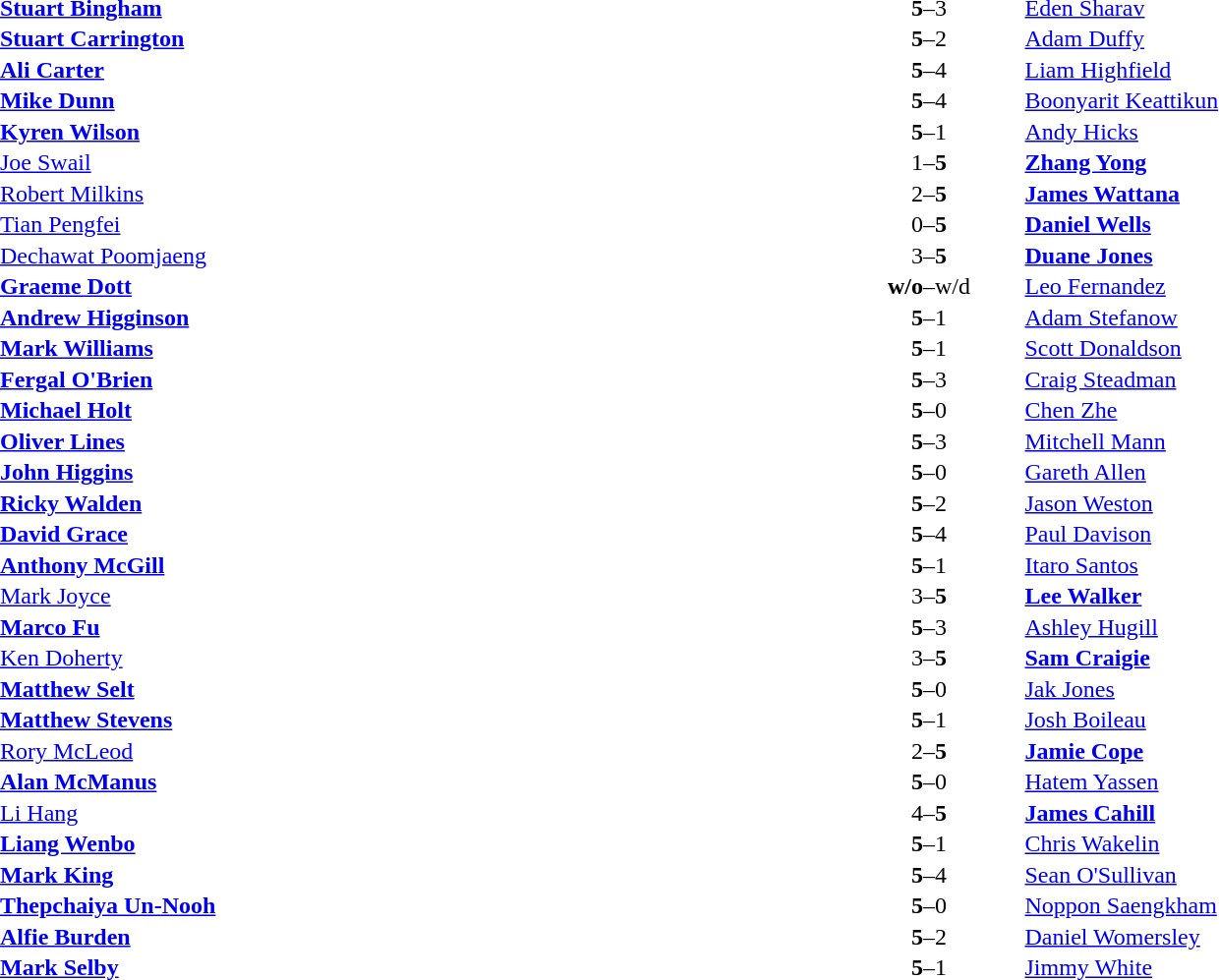<table width="100%" cellspacing="1">
<tr>
<th width=45%></th>
<th width=10%></th>
<th width=45%></th>
</tr>
<tr>
<td> <strong><a href='#'>Stuart Bingham</a></strong></td>
<td align="center"><strong>5</strong>–3</td>
<td> <a href='#'>Eden Sharav</a></td>
</tr>
<tr>
<td> <strong><a href='#'>Stuart Carrington</a></strong></td>
<td align="center"><strong>5</strong>–2</td>
<td> <a href='#'>Adam Duffy</a></td>
</tr>
<tr>
<td> <strong><a href='#'>Ali Carter</a></strong></td>
<td align="center"><strong>5</strong>–4</td>
<td> <a href='#'>Liam Highfield</a></td>
</tr>
<tr>
<td> <strong><a href='#'>Mike Dunn</a></strong></td>
<td align="center"><strong>5</strong>–4</td>
<td> <a href='#'>Boonyarit Keattikun</a></td>
</tr>
<tr>
<td> <strong><a href='#'>Kyren Wilson</a></strong></td>
<td align="center"><strong>5</strong>–1</td>
<td> <a href='#'>Andy Hicks</a></td>
</tr>
<tr>
<td> <a href='#'>Joe Swail</a></td>
<td align="center">1–<strong>5</strong></td>
<td> <strong><a href='#'>Zhang Yong</a></strong></td>
</tr>
<tr>
<td> <a href='#'>Robert Milkins</a></td>
<td align="center">2–<strong>5</strong></td>
<td> <strong><a href='#'>James Wattana</a></strong></td>
</tr>
<tr>
<td> <a href='#'>Tian Pengfei</a></td>
<td align="center">0–<strong>5</strong></td>
<td> <strong><a href='#'>Daniel Wells</a></strong></td>
</tr>
<tr>
<td> <a href='#'>Dechawat Poomjaeng</a></td>
<td align="center">3–<strong>5</strong></td>
<td> <strong><a href='#'>Duane Jones</a></strong></td>
</tr>
<tr>
<td> <strong><a href='#'>Graeme Dott</a></strong></td>
<td align="center"><strong>w/o</strong>–w/d</td>
<td> <a href='#'>Leo Fernandez</a></td>
</tr>
<tr>
<td> <strong><a href='#'>Andrew Higginson</a></strong></td>
<td align="center"><strong>5</strong>–1</td>
<td> <a href='#'>Adam Stefanow</a></td>
</tr>
<tr>
<td> <strong><a href='#'>Mark Williams</a></strong></td>
<td align="center"><strong>5</strong>–1</td>
<td> <a href='#'>Scott Donaldson</a></td>
</tr>
<tr>
<td> <strong><a href='#'>Fergal O'Brien</a></strong></td>
<td align="center"><strong>5</strong>–3</td>
<td> <a href='#'>Craig Steadman</a></td>
</tr>
<tr>
<td> <strong><a href='#'>Michael Holt</a></strong></td>
<td align="center"><strong>5</strong>–0</td>
<td> <a href='#'>Chen Zhe</a></td>
</tr>
<tr>
<td> <strong><a href='#'>Oliver Lines</a></strong></td>
<td align="center"><strong>5</strong>–3</td>
<td> <a href='#'>Mitchell Mann</a></td>
</tr>
<tr>
<td> <strong><a href='#'>John Higgins</a></strong></td>
<td align="center"><strong>5</strong>–0</td>
<td> <a href='#'>Gareth Allen</a></td>
</tr>
<tr>
<td> <strong><a href='#'>Ricky Walden</a></strong></td>
<td align="center"><strong>5</strong>–2</td>
<td> <a href='#'>Jason Weston</a></td>
</tr>
<tr>
<td> <strong><a href='#'>David Grace</a></strong></td>
<td align="center"><strong>5</strong>–4</td>
<td> <a href='#'>Paul Davison</a></td>
</tr>
<tr>
<td> <strong><a href='#'>Anthony McGill</a></strong></td>
<td align="center"><strong>5</strong>–1</td>
<td> <a href='#'>Itaro Santos</a></td>
</tr>
<tr>
<td> <a href='#'>Mark Joyce</a></td>
<td align="center">3–<strong>5</strong></td>
<td> <strong><a href='#'>Lee Walker</a></strong></td>
</tr>
<tr>
<td> <strong><a href='#'>Marco Fu</a></strong></td>
<td align="center"><strong>5</strong>–3</td>
<td> <a href='#'>Ashley Hugill</a></td>
</tr>
<tr>
<td> <a href='#'>Ken Doherty</a></td>
<td align="center">3–<strong>5</strong></td>
<td> <strong><a href='#'>Sam Craigie</a></strong></td>
</tr>
<tr>
<td> <strong><a href='#'>Matthew Selt</a></strong></td>
<td align="center"><strong>5</strong>–0</td>
<td> <a href='#'>Jak Jones</a></td>
</tr>
<tr>
<td> <strong><a href='#'>Matthew Stevens</a></strong></td>
<td align="center"><strong>5</strong>–1</td>
<td> <a href='#'>Josh Boileau</a></td>
</tr>
<tr>
<td> <a href='#'>Rory McLeod</a></td>
<td align="center">2–<strong>5</strong></td>
<td> <strong><a href='#'>Jamie Cope</a></strong></td>
</tr>
<tr '>
<td> <strong><a href='#'>Alan McManus</a></strong></td>
<td align="center"><strong>5</strong>–0</td>
<td> <a href='#'>Hatem Yassen</a></td>
</tr>
<tr>
<td> <a href='#'>Li Hang</a></td>
<td align="center">4–<strong>5</strong></td>
<td> <strong><a href='#'>James Cahill</a></strong></td>
</tr>
<tr>
<td> <strong><a href='#'>Liang Wenbo</a></strong></td>
<td align="center"><strong>5</strong>–1</td>
<td> <a href='#'>Chris Wakelin</a></td>
</tr>
<tr>
<td> <strong><a href='#'>Mark King</a></strong></td>
<td align="center"><strong>5</strong>–4</td>
<td> <a href='#'>Sean O'Sullivan</a></td>
</tr>
<tr>
<td> <strong><a href='#'>Thepchaiya Un-Nooh</a></strong></td>
<td align="center"><strong>5</strong>–0</td>
<td> <a href='#'>Noppon Saengkham</a></td>
</tr>
<tr>
<td> <strong><a href='#'>Alfie Burden</a></strong></td>
<td align="center"><strong>5</strong>–2</td>
<td> <a href='#'>Daniel Womersley</a></td>
</tr>
<tr>
<td> <strong><a href='#'>Mark Selby</a></strong></td>
<td align="center"><strong>5</strong>–1</td>
<td> <a href='#'>Jimmy White</a></td>
</tr>
</table>
